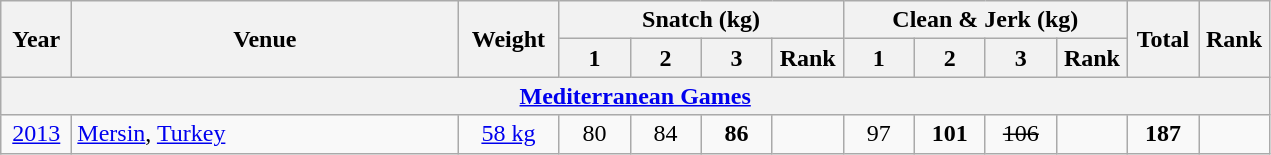<table class = "wikitable" style="text-align:center;">
<tr>
<th rowspan=2 width=40>Year</th>
<th rowspan=2 width=250>Venue</th>
<th rowspan=2 width=60>Weight</th>
<th colspan=4>Snatch (kg)</th>
<th colspan=4>Clean & Jerk (kg)</th>
<th rowspan=2 width=40>Total</th>
<th rowspan=2 width=40>Rank</th>
</tr>
<tr>
<th width=40>1</th>
<th width=40>2</th>
<th width=40>3</th>
<th width=40>Rank</th>
<th width=40>1</th>
<th width=40>2</th>
<th width=40>3</th>
<th width=40>Rank</th>
</tr>
<tr>
<th colspan=13><a href='#'>Mediterranean Games</a></th>
</tr>
<tr>
<td><a href='#'>2013</a></td>
<td align=left> <a href='#'>Mersin</a>, <a href='#'>Turkey</a></td>
<td><a href='#'>58 kg</a></td>
<td>80</td>
<td>84</td>
<td><strong>86</strong></td>
<td></td>
<td>97</td>
<td><strong>101</strong></td>
<td><s>106</s></td>
<td></td>
<td><strong>187</strong></td>
<td></td>
</tr>
</table>
